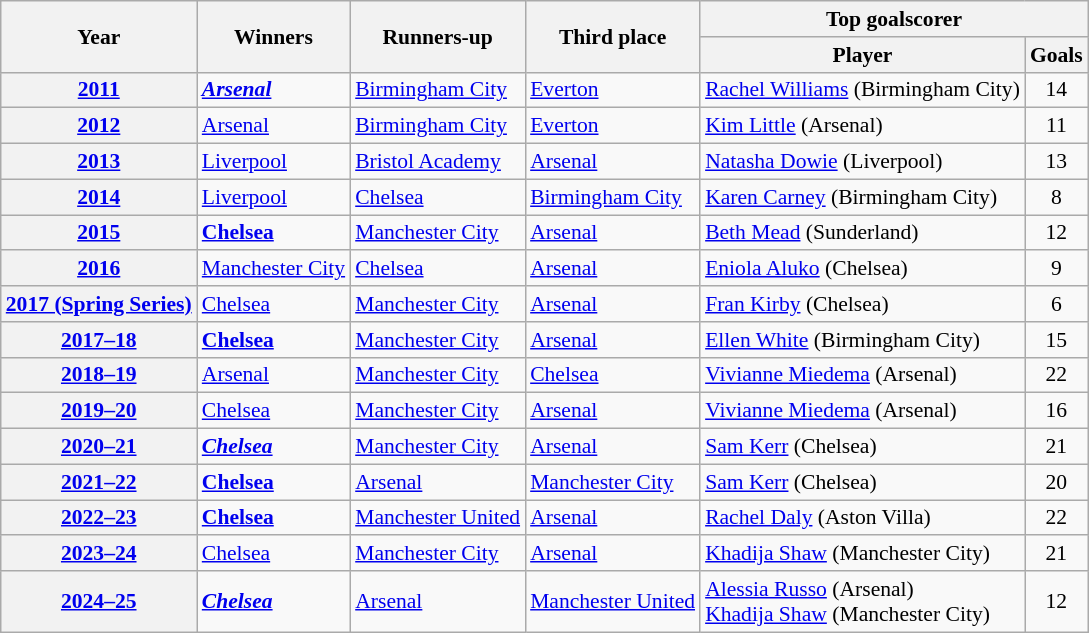<table class="wikitable sortable plainrowheaders" style="font-size:90%;">
<tr>
<th scope=col rowspan=2>Year</th>
<th scope=col rowspan=2>Winners</th>
<th scope=col rowspan=2>Runners-up</th>
<th scope=col rowspan=2>Third place</th>
<th scope=col colspan=2>Top goalscorer</th>
</tr>
<tr>
<th scope=col>Player</th>
<th scope=col>Goals</th>
</tr>
<tr>
<th scope=row><a href='#'>2011</a></th>
<td><strong><a href='#'><em>Arsenal</em></a></strong></td>
<td><a href='#'>Birmingham City</a></td>
<td><a href='#'>Everton</a></td>
<td> <a href='#'>Rachel Williams</a> (Birmingham City)</td>
<td style="text-align:center">14</td>
</tr>
<tr>
<th scope=row><a href='#'>2012</a></th>
<td><a href='#'>Arsenal</a></td>
<td><a href='#'>Birmingham City</a></td>
<td><a href='#'>Everton</a></td>
<td> <a href='#'>Kim Little</a> (Arsenal)</td>
<td style="text-align:center">11</td>
</tr>
<tr>
<th scope=row><a href='#'>2013</a></th>
<td><a href='#'>Liverpool</a></td>
<td><a href='#'>Bristol Academy</a></td>
<td><a href='#'>Arsenal</a></td>
<td> <a href='#'>Natasha Dowie</a> (Liverpool)</td>
<td style="text-align:center">13</td>
</tr>
<tr>
<th scope=row><a href='#'>2014</a></th>
<td><a href='#'>Liverpool</a></td>
<td><a href='#'>Chelsea</a></td>
<td><a href='#'>Birmingham City</a></td>
<td> <a href='#'>Karen Carney</a> (Birmingham City)</td>
<td style="text-align:center">8</td>
</tr>
<tr>
<th scope=row><a href='#'>2015</a></th>
<td><strong><a href='#'>Chelsea</a></strong></td>
<td><a href='#'>Manchester City</a></td>
<td><a href='#'>Arsenal</a></td>
<td> <a href='#'>Beth Mead</a> (Sunderland)</td>
<td style="text-align:center">12</td>
</tr>
<tr>
<th scope=row><a href='#'>2016</a></th>
<td><a href='#'>Manchester City</a></td>
<td><a href='#'>Chelsea</a></td>
<td><a href='#'>Arsenal</a></td>
<td> <a href='#'>Eniola Aluko</a> (Chelsea)</td>
<td style="text-align:center">9</td>
</tr>
<tr>
<th scope=row><a href='#'>2017 (Spring Series)</a></th>
<td><a href='#'>Chelsea</a></td>
<td><a href='#'>Manchester City</a></td>
<td><a href='#'>Arsenal</a></td>
<td> <a href='#'>Fran Kirby</a> (Chelsea)</td>
<td style="text-align:center">6</td>
</tr>
<tr>
<th scope=row><a href='#'>2017–18</a></th>
<td><strong><a href='#'>Chelsea</a></strong></td>
<td><a href='#'>Manchester City</a></td>
<td><a href='#'>Arsenal</a></td>
<td> <a href='#'>Ellen White</a> (Birmingham City)</td>
<td style="text-align:center">15</td>
</tr>
<tr>
<th scope=row><a href='#'>2018–19</a></th>
<td><a href='#'>Arsenal</a></td>
<td><a href='#'>Manchester City</a></td>
<td><a href='#'>Chelsea</a></td>
<td> <a href='#'>Vivianne Miedema</a> (Arsenal)</td>
<td style="text-align:center">22</td>
</tr>
<tr>
<th scope=row><a href='#'>2019–20</a></th>
<td><a href='#'>Chelsea</a></td>
<td><a href='#'>Manchester City</a></td>
<td><a href='#'>Arsenal</a></td>
<td> <a href='#'>Vivianne Miedema</a> (Arsenal)</td>
<td style="text-align:center">16</td>
</tr>
<tr>
<th scope=row><a href='#'>2020–21</a></th>
<td><strong><em><a href='#'>Chelsea</a></em></strong></td>
<td><a href='#'>Manchester City</a></td>
<td><a href='#'>Arsenal</a></td>
<td> <a href='#'>Sam Kerr</a> (Chelsea)</td>
<td style="text-align:center">21</td>
</tr>
<tr>
<th scope=row><a href='#'>2021–22</a></th>
<td><strong><a href='#'>Chelsea</a></strong></td>
<td><a href='#'>Arsenal</a></td>
<td><a href='#'>Manchester City</a></td>
<td> <a href='#'>Sam Kerr</a> (Chelsea)</td>
<td style="text-align:center">20</td>
</tr>
<tr>
<th scope=row><a href='#'>2022–23</a></th>
<td><strong><a href='#'>Chelsea</a></strong></td>
<td><a href='#'>Manchester United</a></td>
<td><a href='#'>Arsenal</a></td>
<td> <a href='#'>Rachel Daly</a> (Aston Villa)</td>
<td style="text-align:center">22</td>
</tr>
<tr>
<th scope=row><a href='#'>2023–24</a></th>
<td><a href='#'>Chelsea</a></td>
<td><a href='#'>Manchester City</a></td>
<td><a href='#'>Arsenal</a></td>
<td> <a href='#'>Khadija Shaw</a> (Manchester City)</td>
<td style="text-align:center">21</td>
</tr>
<tr>
<th scope=row><a href='#'>2024–25</a></th>
<td><strong><em><a href='#'>Chelsea</a></em></strong></td>
<td><a href='#'>Arsenal</a></td>
<td><a href='#'>Manchester United</a></td>
<td> <a href='#'>Alessia Russo</a> (Arsenal)<br> <a href='#'>Khadija Shaw</a> (Manchester City)</td>
<td style="text-align:center">12</td>
</tr>
</table>
